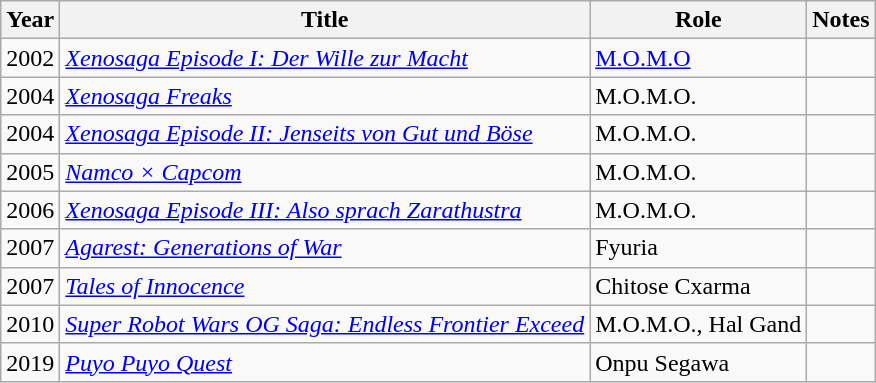<table class="wikitable sortable">
<tr>
<th>Year</th>
<th>Title</th>
<th>Role</th>
<th class="unsortable">Notes</th>
</tr>
<tr>
<td>2002</td>
<td><em><a href='#'>Xenosaga Episode I: Der Wille zur Macht</a></em></td>
<td><a href='#'>M.O.M.O</a></td>
<td></td>
</tr>
<tr>
<td>2004</td>
<td><em><a href='#'>Xenosaga Freaks</a></em></td>
<td>M.O.M.O.</td>
<td></td>
</tr>
<tr>
<td>2004</td>
<td><em><a href='#'>Xenosaga Episode II: Jenseits von Gut und Böse</a></em></td>
<td>M.O.M.O.</td>
<td></td>
</tr>
<tr>
<td>2005</td>
<td><em><a href='#'>Namco × Capcom</a></em></td>
<td>M.O.M.O.</td>
<td></td>
</tr>
<tr>
<td>2006</td>
<td><em><a href='#'>Xenosaga Episode III: Also sprach Zarathustra</a></em></td>
<td>M.O.M.O.</td>
<td></td>
</tr>
<tr>
<td>2007</td>
<td><em><a href='#'>Agarest: Generations of War</a></em></td>
<td>Fyuria</td>
<td></td>
</tr>
<tr>
<td>2007</td>
<td><em><a href='#'>Tales of Innocence</a></em></td>
<td>Chitose Cxarma</td>
<td></td>
</tr>
<tr>
<td>2010</td>
<td><em><a href='#'>Super Robot Wars OG Saga: Endless Frontier Exceed</a></em></td>
<td>M.O.M.O., Hal Gand</td>
<td></td>
</tr>
<tr>
<td>2019</td>
<td><em><a href='#'>Puyo Puyo Quest</a></em></td>
<td>Onpu Segawa</td>
<td></td>
</tr>
</table>
